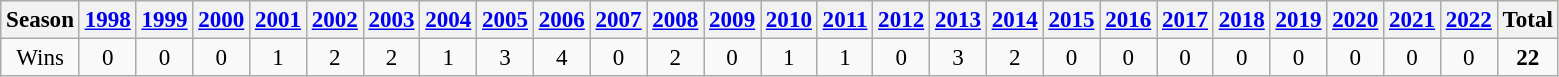<table class=wikitable style=font-size:96%>
<tr style=background:#ffc>
<th>Season</th>
<th><a href='#'>1998</a></th>
<th><a href='#'>1999</a></th>
<th><a href='#'>2000</a></th>
<th><a href='#'>2001</a></th>
<th><a href='#'>2002</a></th>
<th><a href='#'>2003</a></th>
<th><a href='#'>2004</a></th>
<th><a href='#'>2005</a></th>
<th><a href='#'>2006</a></th>
<th><a href='#'>2007</a></th>
<th><a href='#'>2008</a></th>
<th><a href='#'>2009</a></th>
<th><a href='#'>2010</a></th>
<th><a href='#'>2011</a></th>
<th><a href='#'>2012</a></th>
<th><a href='#'>2013</a></th>
<th><a href='#'>2014</a></th>
<th><a href='#'>2015</a></th>
<th><a href='#'>2016</a></th>
<th><a href='#'>2017</a></th>
<th><a href='#'>2018</a></th>
<th><a href='#'>2019</a></th>
<th><a href='#'>2020</a></th>
<th><a href='#'>2021</a></th>
<th><a href='#'>2022</a></th>
<th>Total</th>
</tr>
<tr align=center>
<td>Wins</td>
<td>0</td>
<td>0</td>
<td>0</td>
<td>1</td>
<td>2</td>
<td>2</td>
<td>1</td>
<td>3</td>
<td>4</td>
<td>0</td>
<td>2</td>
<td>0</td>
<td>1</td>
<td>1</td>
<td>0</td>
<td>3</td>
<td>2</td>
<td>0</td>
<td>0</td>
<td>0</td>
<td>0</td>
<td>0</td>
<td>0</td>
<td>0</td>
<td>0</td>
<td><strong>22</strong></td>
</tr>
</table>
